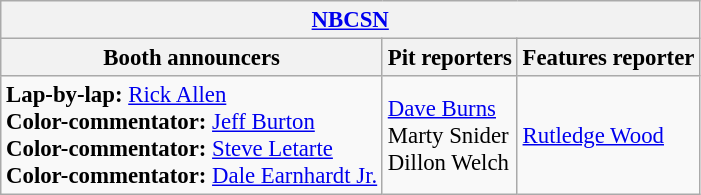<table class="wikitable" style="font-size: 95%">
<tr>
<th colspan="3"><a href='#'>NBCSN</a></th>
</tr>
<tr>
<th>Booth announcers</th>
<th>Pit reporters</th>
<th>Features reporter</th>
</tr>
<tr>
<td><strong>Lap-by-lap:</strong> <a href='#'>Rick Allen</a><br><strong>Color-commentator:</strong> <a href='#'>Jeff Burton</a><br><strong>Color-commentator:</strong> <a href='#'>Steve Letarte</a><br><strong>Color-commentator:</strong> <a href='#'>Dale Earnhardt Jr.</a></td>
<td><a href='#'>Dave Burns</a><br>Marty Snider<br>Dillon Welch</td>
<td><a href='#'>Rutledge Wood</a></td>
</tr>
</table>
